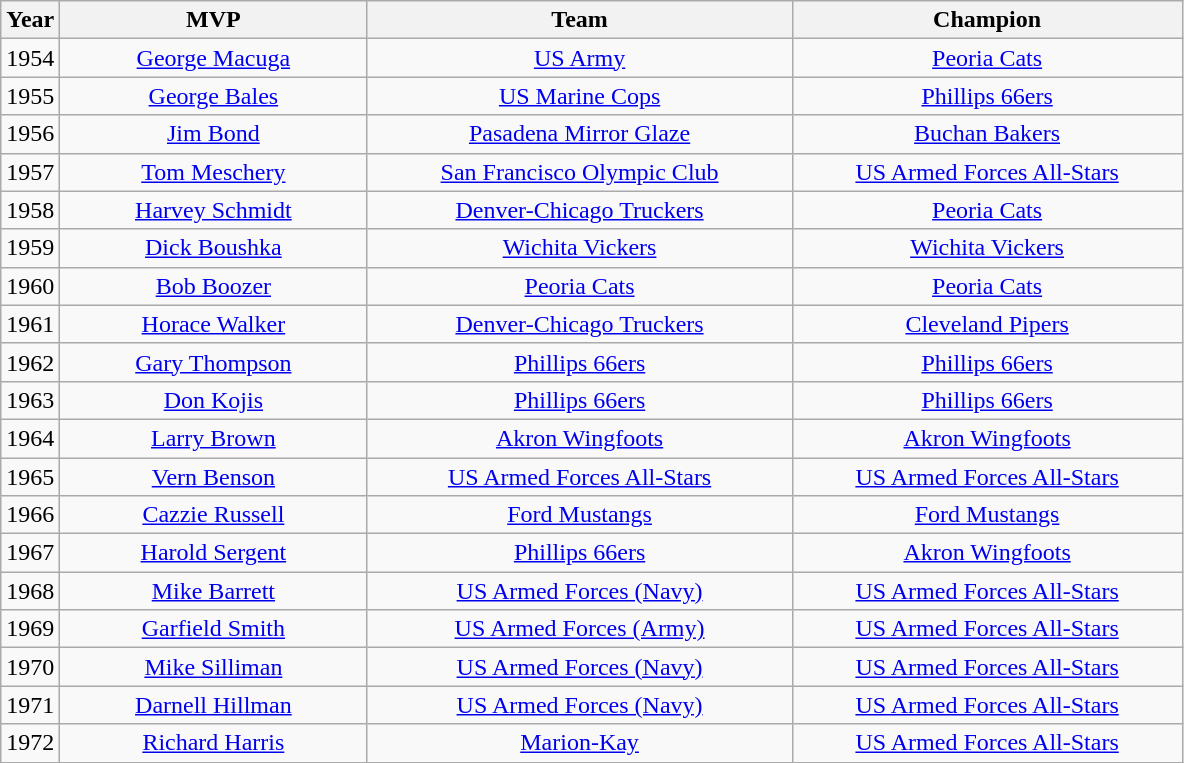<table class="wikitable">
<tr>
<th width=5%>Year</th>
<th width=26%>MVP</th>
<th width=36%>Team</th>
<th width=33%>Champion</th>
</tr>
<tr>
<td>1954</td>
<td align=center><a href='#'>George Macuga</a></td>
<td align=center><a href='#'>US Army</a></td>
<td align=center><a href='#'>Peoria Cats</a></td>
</tr>
<tr>
<td>1955</td>
<td align=center><a href='#'>George Bales</a></td>
<td align=center><a href='#'>US Marine Cops</a></td>
<td align=center><a href='#'>Phillips 66ers</a></td>
</tr>
<tr>
<td>1956</td>
<td align=center><a href='#'>Jim Bond</a></td>
<td align=center><a href='#'>Pasadena Mirror Glaze</a> <br></td>
<td align=center><a href='#'>Buchan Bakers</a></td>
</tr>
<tr>
<td>1957</td>
<td align=center><a href='#'>Tom Meschery</a></td>
<td align=center><a href='#'>San Francisco Olympic Club</a></td>
<td align=center><a href='#'>US Armed Forces All-Stars</a></td>
</tr>
<tr>
<td>1958</td>
<td align=center><a href='#'>Harvey Schmidt</a></td>
<td align=center><a href='#'>Denver-Chicago Truckers</a></td>
<td align=center><a href='#'>Peoria Cats</a></td>
</tr>
<tr>
<td>1959</td>
<td align=center><a href='#'>Dick Boushka</a></td>
<td align=center><a href='#'>Wichita Vickers</a></td>
<td align=center><a href='#'>Wichita Vickers</a></td>
</tr>
<tr>
<td>1960</td>
<td align=center><a href='#'>Bob Boozer</a></td>
<td align=center><a href='#'>Peoria Cats</a></td>
<td align=center><a href='#'>Peoria Cats</a></td>
</tr>
<tr>
<td>1961</td>
<td align=center><a href='#'>Horace Walker</a></td>
<td align=center><a href='#'>Denver-Chicago Truckers</a></td>
<td align=center><a href='#'>Cleveland Pipers</a></td>
</tr>
<tr>
<td>1962</td>
<td align=center><a href='#'>Gary Thompson</a></td>
<td align=center><a href='#'>Phillips 66ers</a></td>
<td align=center><a href='#'>Phillips 66ers</a></td>
</tr>
<tr>
<td>1963</td>
<td align=center><a href='#'>Don Kojis</a></td>
<td align=center><a href='#'>Phillips 66ers</a></td>
<td align=center><a href='#'>Phillips 66ers</a></td>
</tr>
<tr>
<td>1964</td>
<td align=center><a href='#'>Larry Brown</a></td>
<td align=center><a href='#'>Akron Wingfoots</a></td>
<td align=center><a href='#'>Akron Wingfoots</a></td>
</tr>
<tr>
<td>1965</td>
<td align=center><a href='#'>Vern Benson</a></td>
<td align=center><a href='#'>US Armed Forces All-Stars</a></td>
<td align=center><a href='#'>US Armed Forces All-Stars</a></td>
</tr>
<tr>
<td>1966</td>
<td align=center><a href='#'>Cazzie Russell</a></td>
<td align=center><a href='#'>Ford Mustangs</a></td>
<td align=center><a href='#'>Ford Mustangs</a></td>
</tr>
<tr>
<td>1967</td>
<td align=center><a href='#'>Harold Sergent</a></td>
<td align=center><a href='#'>Phillips 66ers</a></td>
<td align=center><a href='#'>Akron Wingfoots</a></td>
</tr>
<tr>
<td>1968</td>
<td align=center><a href='#'>Mike Barrett</a></td>
<td align=center><a href='#'>US Armed Forces (Navy)</a></td>
<td align=center><a href='#'>US Armed Forces All-Stars</a></td>
</tr>
<tr>
<td>1969</td>
<td align=center><a href='#'>Garfield Smith</a></td>
<td align=center><a href='#'>US Armed Forces (Army)</a></td>
<td align=center><a href='#'>US Armed Forces All-Stars</a></td>
</tr>
<tr>
<td>1970</td>
<td align=center><a href='#'>Mike Silliman</a></td>
<td align=center><a href='#'>US Armed Forces (Navy)</a></td>
<td align=center><a href='#'>US Armed Forces All-Stars</a></td>
</tr>
<tr>
<td>1971</td>
<td align=center><a href='#'>Darnell Hillman</a></td>
<td align=center><a href='#'>US Armed Forces (Navy)</a></td>
<td align=center><a href='#'>US Armed Forces All-Stars</a></td>
</tr>
<tr>
<td>1972</td>
<td align=center><a href='#'>Richard Harris</a></td>
<td align=center><a href='#'>Marion-Kay</a></td>
<td align=center><a href='#'>US Armed Forces All-Stars</a></td>
</tr>
</table>
